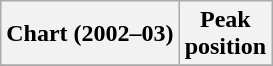<table class="wikitable sortable plainrowheaders" style="text-align:center;">
<tr>
<th align="center">Chart (2002–03)</th>
<th align="center">Peak<br>position</th>
</tr>
<tr>
</tr>
</table>
